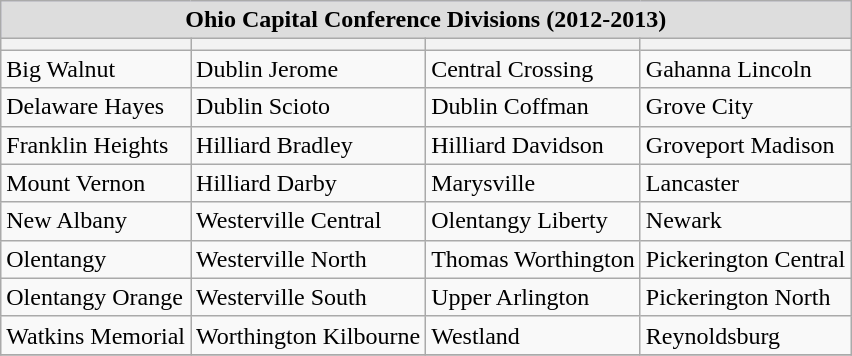<table class="wikitable">
<tr style="background:#ccf;">
<th colspan="4" style="background:#ddd;">Ohio Capital Conference Divisions (2012-2013)</th>
</tr>
<tr>
<th></th>
<th></th>
<th></th>
<th></th>
</tr>
<tr>
<td>Big Walnut</td>
<td>Dublin Jerome</td>
<td>Central Crossing</td>
<td>Gahanna Lincoln</td>
</tr>
<tr>
<td>Delaware Hayes</td>
<td>Dublin Scioto</td>
<td>Dublin Coffman</td>
<td>Grove City</td>
</tr>
<tr>
<td>Franklin Heights</td>
<td>Hilliard Bradley</td>
<td>Hilliard Davidson</td>
<td>Groveport Madison</td>
</tr>
<tr>
<td>Mount Vernon</td>
<td>Hilliard Darby</td>
<td>Marysville</td>
<td>Lancaster</td>
</tr>
<tr>
<td>New Albany</td>
<td>Westerville Central</td>
<td>Olentangy Liberty</td>
<td>Newark</td>
</tr>
<tr>
<td>Olentangy</td>
<td>Westerville North</td>
<td>Thomas Worthington</td>
<td>Pickerington Central</td>
</tr>
<tr>
<td>Olentangy Orange</td>
<td>Westerville South</td>
<td>Upper Arlington</td>
<td>Pickerington North</td>
</tr>
<tr>
<td>Watkins Memorial</td>
<td>Worthington Kilbourne</td>
<td>Westland</td>
<td>Reynoldsburg</td>
</tr>
<tr>
</tr>
</table>
